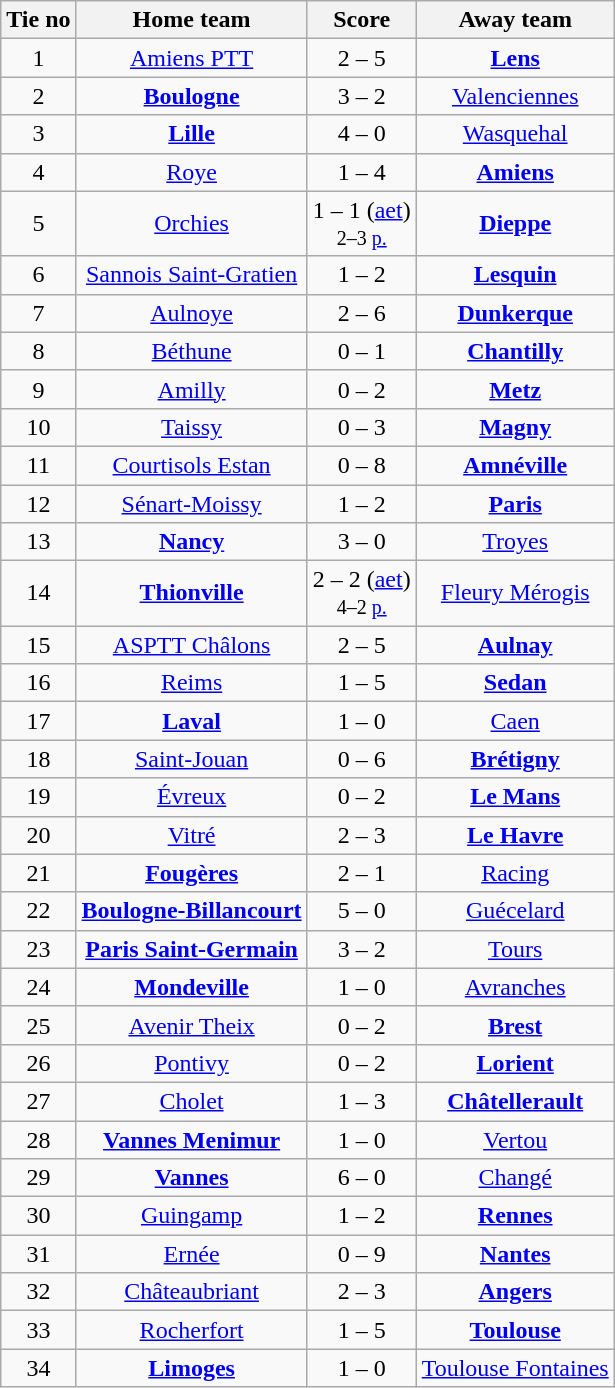<table class="wikitable" style="text-align:center">
<tr>
<th>Tie no</th>
<th>Home team</th>
<th>Score</th>
<th>Away team</th>
</tr>
<tr>
<td>1</td>
<td><a href='#'>Amiens PTT</a></td>
<td>2 – 5</td>
<td><strong><a href='#'>Lens</a></strong></td>
</tr>
<tr>
<td>2</td>
<td><strong><a href='#'>Boulogne</a></strong></td>
<td>3 – 2</td>
<td><a href='#'>Valenciennes</a></td>
</tr>
<tr>
<td>3</td>
<td><strong><a href='#'>Lille</a></strong></td>
<td>4 – 0</td>
<td><a href='#'>Wasquehal</a></td>
</tr>
<tr>
<td>4</td>
<td><a href='#'>Roye</a></td>
<td>1 – 4</td>
<td><strong><a href='#'>Amiens</a></strong></td>
</tr>
<tr>
<td>5</td>
<td><a href='#'>Orchies</a></td>
<td>1 – 1 (<a href='#'>aet</a>)<br><small>2–3 <a href='#'>p.</a></small></td>
<td><strong><a href='#'>Dieppe</a></strong></td>
</tr>
<tr>
<td>6</td>
<td><a href='#'>Sannois Saint-Gratien</a></td>
<td>1 – 2</td>
<td><strong><a href='#'>Lesquin</a></strong></td>
</tr>
<tr>
<td>7</td>
<td><a href='#'>Aulnoye</a></td>
<td>2 – 6</td>
<td><strong><a href='#'>Dunkerque</a></strong></td>
</tr>
<tr>
<td>8</td>
<td><a href='#'>Béthune</a></td>
<td>0 – 1</td>
<td><strong><a href='#'>Chantilly</a></strong></td>
</tr>
<tr>
<td>9</td>
<td><a href='#'>Amilly</a></td>
<td>0 – 2</td>
<td><strong><a href='#'>Metz</a></strong></td>
</tr>
<tr>
<td>10</td>
<td><a href='#'>Taissy</a></td>
<td>0 – 3</td>
<td><strong><a href='#'>Magny</a></strong></td>
</tr>
<tr>
<td>11</td>
<td><a href='#'>Courtisols Estan</a></td>
<td>0 – 8</td>
<td><strong><a href='#'>Amnéville</a></strong></td>
</tr>
<tr>
<td>12</td>
<td><a href='#'>Sénart-Moissy</a></td>
<td>1 – 2</td>
<td><strong><a href='#'>Paris</a></strong></td>
</tr>
<tr>
<td>13</td>
<td><strong><a href='#'>Nancy</a></strong></td>
<td>3 – 0</td>
<td><a href='#'>Troyes</a></td>
</tr>
<tr>
<td>14</td>
<td><strong><a href='#'>Thionville</a></strong></td>
<td>2 – 2 (<a href='#'>aet</a>)<br><small>4–2 <a href='#'>p.</a></small></td>
<td><a href='#'>Fleury Mérogis</a></td>
</tr>
<tr>
<td>15</td>
<td><a href='#'>ASPTT Châlons</a></td>
<td>2 – 5</td>
<td><strong><a href='#'>Aulnay</a></strong></td>
</tr>
<tr>
<td>16</td>
<td><a href='#'>Reims</a></td>
<td>1 – 5</td>
<td><strong><a href='#'>Sedan</a></strong></td>
</tr>
<tr>
<td>17</td>
<td><strong><a href='#'>Laval</a></strong></td>
<td>1 – 0</td>
<td><a href='#'>Caen</a></td>
</tr>
<tr>
<td>18</td>
<td><a href='#'>Saint-Jouan</a></td>
<td>0 – 6</td>
<td><strong><a href='#'>Brétigny</a></strong></td>
</tr>
<tr>
<td>19</td>
<td><a href='#'>Évreux</a></td>
<td>0 – 2</td>
<td><strong><a href='#'>Le Mans</a></strong></td>
</tr>
<tr>
<td>20</td>
<td><a href='#'>Vitré</a></td>
<td>2 – 3</td>
<td><strong><a href='#'>Le Havre</a></strong></td>
</tr>
<tr>
<td>21</td>
<td><strong><a href='#'>Fougères</a></strong></td>
<td>2 – 1</td>
<td><a href='#'>Racing</a></td>
</tr>
<tr>
<td>22</td>
<td><strong><a href='#'>Boulogne-Billancourt</a></strong></td>
<td>5 – 0</td>
<td><a href='#'>Guécelard</a></td>
</tr>
<tr>
<td>23</td>
<td><strong><a href='#'>Paris Saint-Germain</a></strong></td>
<td>3 – 2</td>
<td><a href='#'>Tours</a></td>
</tr>
<tr>
<td>24</td>
<td><strong><a href='#'>Mondeville</a></strong></td>
<td>1 – 0</td>
<td><a href='#'>Avranches</a></td>
</tr>
<tr>
<td>25</td>
<td><a href='#'>Avenir Theix</a></td>
<td>0 – 2</td>
<td><strong><a href='#'>Brest</a></strong></td>
</tr>
<tr>
<td>26</td>
<td><a href='#'>Pontivy</a></td>
<td>0 – 2</td>
<td><strong><a href='#'>Lorient</a></strong></td>
</tr>
<tr>
<td>27</td>
<td><a href='#'>Cholet</a></td>
<td>1 – 3</td>
<td><strong><a href='#'>Châtellerault</a></strong></td>
</tr>
<tr>
<td>28</td>
<td><strong><a href='#'>Vannes Menimur</a></strong></td>
<td>1 – 0</td>
<td><a href='#'>Vertou</a></td>
</tr>
<tr>
<td>29</td>
<td><strong><a href='#'>Vannes</a></strong></td>
<td>6 – 0</td>
<td><a href='#'>Changé</a></td>
</tr>
<tr>
<td>30</td>
<td><a href='#'>Guingamp</a></td>
<td>1 – 2</td>
<td><strong><a href='#'>Rennes</a></strong></td>
</tr>
<tr>
<td>31</td>
<td><a href='#'>Ernée</a></td>
<td>0 – 9</td>
<td><strong><a href='#'>Nantes</a></strong></td>
</tr>
<tr>
<td>32</td>
<td><a href='#'>Châteaubriant</a></td>
<td>2 – 3</td>
<td><strong><a href='#'>Angers</a></strong></td>
</tr>
<tr>
<td>33</td>
<td><a href='#'>Rocherfort</a></td>
<td>1 – 5</td>
<td><strong><a href='#'>Toulouse</a></strong></td>
</tr>
<tr>
<td>34</td>
<td><strong><a href='#'>Limoges</a></strong></td>
<td>1 – 0</td>
<td><a href='#'>Toulouse Fontaines</a></td>
</tr>
</table>
